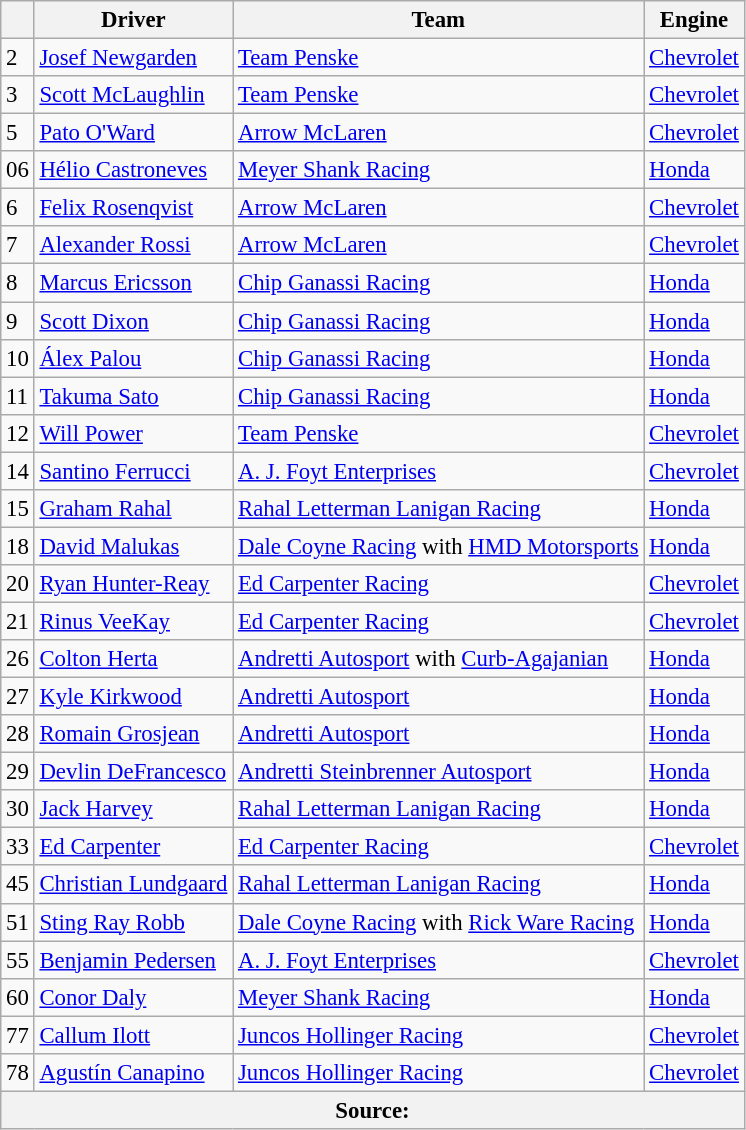<table class="wikitable" style="font-size: 95%;">
<tr>
<th align=center></th>
<th>Driver</th>
<th>Team</th>
<th>Engine</th>
</tr>
<tr>
<td>2</td>
<td> <a href='#'>Josef Newgarden</a> <strong></strong></td>
<td><a href='#'>Team Penske</a></td>
<td><a href='#'>Chevrolet</a></td>
</tr>
<tr>
<td>3</td>
<td> <a href='#'>Scott McLaughlin</a></td>
<td><a href='#'>Team Penske</a></td>
<td><a href='#'>Chevrolet</a></td>
</tr>
<tr>
<td>5</td>
<td> <a href='#'>Pato O'Ward</a> <strong></strong></td>
<td><a href='#'>Arrow McLaren</a></td>
<td><a href='#'>Chevrolet</a></td>
</tr>
<tr>
<td>06</td>
<td> <a href='#'>Hélio Castroneves</a> <strong></strong></td>
<td><a href='#'>Meyer Shank Racing</a></td>
<td><a href='#'>Honda</a></td>
</tr>
<tr>
<td>6</td>
<td> <a href='#'>Felix Rosenqvist</a></td>
<td><a href='#'>Arrow McLaren</a></td>
<td><a href='#'>Chevrolet</a></td>
</tr>
<tr>
<td>7</td>
<td> <a href='#'>Alexander Rossi</a></td>
<td><a href='#'>Arrow McLaren</a></td>
<td><a href='#'>Chevrolet</a></td>
</tr>
<tr>
<td>8</td>
<td> <a href='#'>Marcus Ericsson</a></td>
<td><a href='#'>Chip Ganassi Racing</a></td>
<td><a href='#'>Honda</a></td>
</tr>
<tr>
<td>9</td>
<td> <a href='#'>Scott Dixon</a></td>
<td><a href='#'>Chip Ganassi Racing</a></td>
<td><a href='#'>Honda</a></td>
</tr>
<tr>
<td>10</td>
<td> <a href='#'>Álex Palou</a></td>
<td><a href='#'>Chip Ganassi Racing</a></td>
<td><a href='#'>Honda</a></td>
</tr>
<tr>
<td>11</td>
<td> <a href='#'>Takuma Sato</a></td>
<td><a href='#'>Chip Ganassi Racing</a></td>
<td><a href='#'>Honda</a></td>
</tr>
<tr>
<td>12</td>
<td> <a href='#'>Will Power</a></td>
<td><a href='#'>Team Penske</a></td>
<td><a href='#'>Chevrolet</a></td>
</tr>
<tr>
<td>14</td>
<td> <a href='#'>Santino Ferrucci</a></td>
<td><a href='#'>A. J. Foyt Enterprises</a></td>
<td><a href='#'>Chevrolet</a></td>
</tr>
<tr>
<td>15</td>
<td> <a href='#'>Graham Rahal</a></td>
<td><a href='#'>Rahal Letterman Lanigan Racing</a></td>
<td><a href='#'>Honda</a></td>
</tr>
<tr>
<td>18</td>
<td> <a href='#'>David Malukas</a></td>
<td><a href='#'>Dale Coyne Racing</a> with <a href='#'>HMD Motorsports</a></td>
<td><a href='#'>Honda</a></td>
</tr>
<tr>
<td>20</td>
<td> <a href='#'>Ryan Hunter-Reay</a> <strong></strong></td>
<td><a href='#'>Ed Carpenter Racing</a></td>
<td><a href='#'>Chevrolet</a></td>
</tr>
<tr>
<td>21</td>
<td> <a href='#'>Rinus VeeKay</a></td>
<td><a href='#'>Ed Carpenter Racing</a></td>
<td><a href='#'>Chevrolet</a></td>
</tr>
<tr>
<td>26</td>
<td> <a href='#'>Colton Herta</a></td>
<td><a href='#'>Andretti Autosport</a> with <a href='#'>Curb-Agajanian</a></td>
<td><a href='#'>Honda</a></td>
</tr>
<tr>
<td>27</td>
<td> <a href='#'>Kyle Kirkwood</a></td>
<td><a href='#'>Andretti Autosport</a></td>
<td><a href='#'>Honda</a></td>
</tr>
<tr>
<td>28</td>
<td> <a href='#'>Romain Grosjean</a></td>
<td><a href='#'>Andretti Autosport</a></td>
<td><a href='#'>Honda</a></td>
</tr>
<tr>
<td>29</td>
<td> <a href='#'>Devlin DeFrancesco</a></td>
<td><a href='#'>Andretti Steinbrenner Autosport</a></td>
<td><a href='#'>Honda</a></td>
</tr>
<tr>
<td>30</td>
<td> <a href='#'>Jack Harvey</a></td>
<td><a href='#'>Rahal Letterman Lanigan Racing</a></td>
<td><a href='#'>Honda</a></td>
</tr>
<tr>
<td>33</td>
<td> <a href='#'>Ed Carpenter</a></td>
<td><a href='#'>Ed Carpenter Racing</a></td>
<td><a href='#'>Chevrolet</a></td>
</tr>
<tr>
<td>45</td>
<td> <a href='#'>Christian Lundgaard</a></td>
<td><a href='#'>Rahal Letterman Lanigan Racing</a></td>
<td><a href='#'>Honda</a></td>
</tr>
<tr>
<td>51</td>
<td> <a href='#'>Sting Ray Robb</a> <strong></strong></td>
<td><a href='#'>Dale Coyne Racing</a> with <a href='#'>Rick Ware Racing</a></td>
<td><a href='#'>Honda</a></td>
</tr>
<tr>
<td>55</td>
<td> <a href='#'>Benjamin Pedersen</a> <strong></strong></td>
<td><a href='#'>A. J. Foyt Enterprises</a></td>
<td><a href='#'>Chevrolet</a></td>
</tr>
<tr>
<td>60</td>
<td> <a href='#'>Conor Daly</a></td>
<td><a href='#'>Meyer Shank Racing</a></td>
<td><a href='#'>Honda</a></td>
</tr>
<tr>
<td>77</td>
<td> <a href='#'>Callum Ilott</a></td>
<td><a href='#'>Juncos Hollinger Racing</a></td>
<td><a href='#'>Chevrolet</a></td>
</tr>
<tr>
<td>78</td>
<td> <a href='#'>Agustín Canapino</a> <strong></strong></td>
<td><a href='#'>Juncos Hollinger Racing</a></td>
<td><a href='#'>Chevrolet</a></td>
</tr>
<tr>
<th colspan=4>Source:</th>
</tr>
</table>
